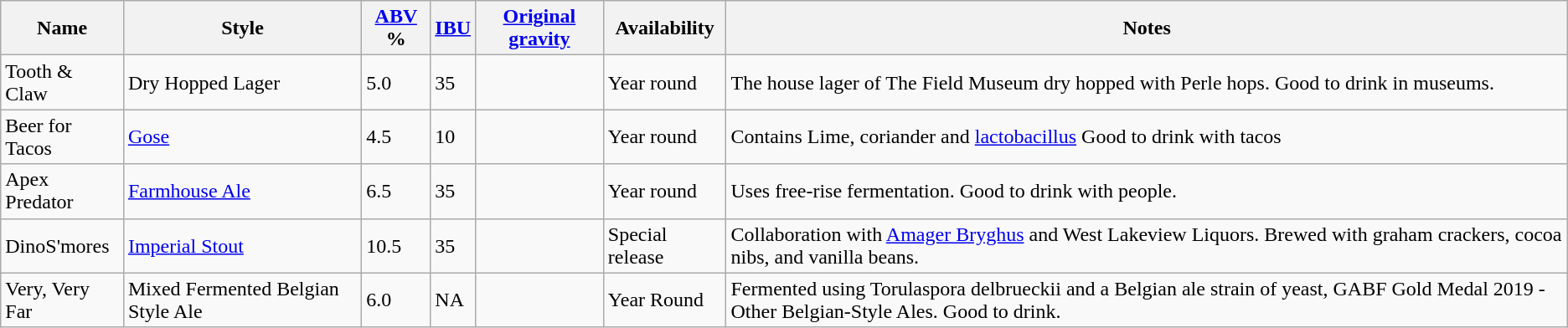<table class="wikitable sortable" border="1">
<tr>
<th>Name</th>
<th>Style</th>
<th><a href='#'>ABV</a> %</th>
<th><a href='#'>IBU</a></th>
<th><a href='#'>Original gravity</a></th>
<th>Availability</th>
<th class="unsortable">Notes</th>
</tr>
<tr>
<td>Tooth & Claw</td>
<td>Dry Hopped Lager</td>
<td>5.0</td>
<td>35</td>
<td></td>
<td>Year round</td>
<td>The house lager of The Field Museum dry hopped with Perle hops. Good to drink in museums.</td>
</tr>
<tr>
<td>Beer for Tacos</td>
<td><a href='#'>Gose</a></td>
<td>4.5</td>
<td>10</td>
<td></td>
<td>Year round</td>
<td>Contains Lime, coriander and <a href='#'>lactobacillus</a> Good to drink with tacos</td>
</tr>
<tr>
<td>Apex Predator</td>
<td><a href='#'>Farmhouse Ale</a></td>
<td>6.5</td>
<td>35</td>
<td></td>
<td>Year round</td>
<td>Uses free-rise fermentation. Good to drink with people.</td>
</tr>
<tr>
<td>DinoS'mores</td>
<td><a href='#'>Imperial Stout</a></td>
<td>10.5</td>
<td>35</td>
<td></td>
<td>Special release</td>
<td>Collaboration with <a href='#'>Amager Bryghus</a> and West Lakeview Liquors. Brewed with graham crackers, cocoa nibs, and vanilla beans.</td>
</tr>
<tr>
<td>Very, Very Far</td>
<td>Mixed Fermented Belgian Style Ale</td>
<td>6.0</td>
<td>NA</td>
<td></td>
<td>Year Round</td>
<td>Fermented using Torulaspora delbrueckii and a Belgian ale strain of yeast, GABF Gold Medal 2019 - Other Belgian-Style Ales. Good to drink.</td>
</tr>
</table>
